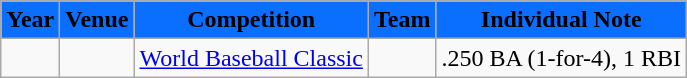<table class="wikitable">
<tr>
<th style="background:#0A6EFF"><span>Year</span></th>
<th style="background:#0A6EFF"><span>Venue</span></th>
<th style="background:#0A6EFF"><span>Competition</span></th>
<th style="background:#0A6EFF"><span>Team</span></th>
<th style="background:#0A6EFF"><span>Individual Note</span></th>
</tr>
<tr>
<td></td>
<td></td>
<td><a href='#'>World Baseball Classic</a></td>
<td style="text-align:center"></td>
<td>.250 BA (1-for-4), 1 RBI</td>
</tr>
</table>
